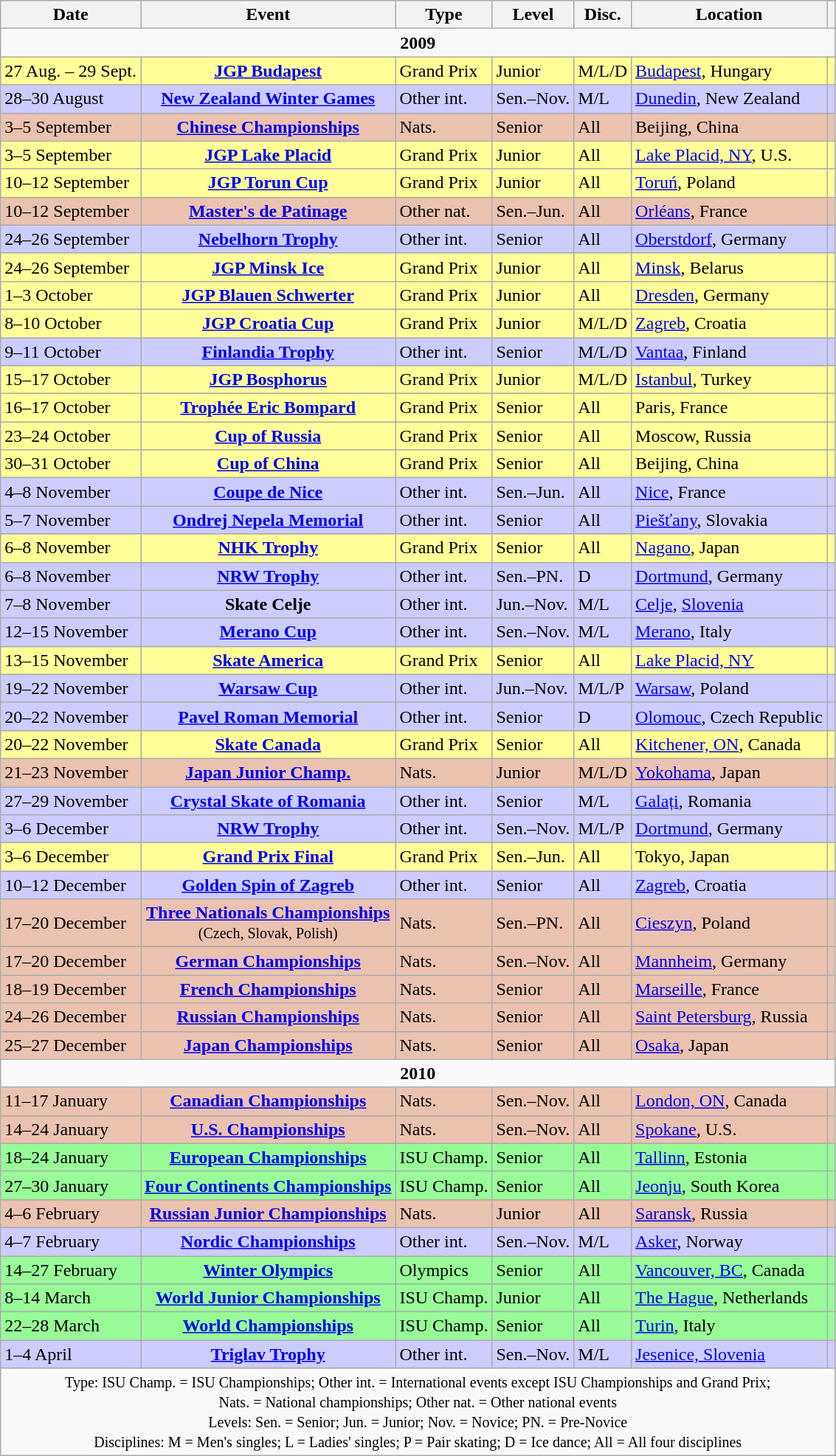<table class="wikitable">
<tr>
<th>Date</th>
<th>Event</th>
<th>Type</th>
<th>Level</th>
<th>Disc.</th>
<th>Location</th>
<th></th>
</tr>
<tr>
<td colspan="7" align="center"><strong>2009</strong></td>
</tr>
<tr bgcolor=FFFF99>
<td>27 Aug. – 29 Sept.</td>
<td align="center"><strong><a href='#'>JGP Budapest</a></strong></td>
<td>Grand Prix</td>
<td>Junior</td>
<td>M/L/D</td>
<td><a href='#'>Budapest</a>, Hungary</td>
<td></td>
</tr>
<tr bgcolor=CCCCFF>
<td>28–30 August</td>
<td align="center"><strong><a href='#'>New Zealand Winter Games</a></strong></td>
<td>Other int.</td>
<td>Sen.–Nov.</td>
<td>M/L</td>
<td><a href='#'>Dunedin</a>, New Zealand</td>
<td></td>
</tr>
<tr bgcolor=EBC2AF>
<td>3–5 September</td>
<td align="center"><strong><a href='#'>Chinese Championships</a></strong></td>
<td>Nats.</td>
<td>Senior</td>
<td>All</td>
<td>Beijing, China</td>
<td></td>
</tr>
<tr bgcolor=FFFF99>
<td>3–5 September</td>
<td align="center"><strong><a href='#'>JGP Lake Placid</a></strong></td>
<td>Grand Prix</td>
<td>Junior</td>
<td>All</td>
<td><a href='#'>Lake Placid, NY</a>, U.S.</td>
<td></td>
</tr>
<tr bgcolor=FFFF99>
<td>10–12 September</td>
<td align="center"><strong><a href='#'>JGP Torun Cup</a></strong></td>
<td>Grand Prix</td>
<td>Junior</td>
<td>All</td>
<td><a href='#'>Toruń</a>, Poland</td>
<td></td>
</tr>
<tr bgcolor=EBC2AF>
<td>10–12 September</td>
<td align="center"><strong><a href='#'>Master's de Patinage</a></strong></td>
<td>Other nat.</td>
<td>Sen.–Jun.</td>
<td>All</td>
<td><a href='#'>Orléans</a>, France</td>
<td></td>
</tr>
<tr bgcolor=CCCCFF>
<td>24–26 September</td>
<td align="center"><strong><a href='#'>Nebelhorn Trophy</a></strong></td>
<td>Other int.</td>
<td>Senior</td>
<td>All</td>
<td><a href='#'>Oberstdorf</a>, Germany</td>
<td></td>
</tr>
<tr bgcolor=FFFF99>
<td>24–26 September</td>
<td align="center"><strong><a href='#'>JGP Minsk Ice</a></strong></td>
<td>Grand Prix</td>
<td>Junior</td>
<td>All</td>
<td><a href='#'>Minsk</a>, Belarus</td>
<td></td>
</tr>
<tr bgcolor=FFFF99>
<td>1–3 October</td>
<td align="center"><strong><a href='#'>JGP Blauen Schwerter</a></strong></td>
<td>Grand Prix</td>
<td>Junior</td>
<td>All</td>
<td><a href='#'>Dresden</a>, Germany</td>
<td></td>
</tr>
<tr bgcolor=FFFF99>
<td>8–10 October</td>
<td align="center"><strong><a href='#'>JGP Croatia Cup</a></strong></td>
<td>Grand Prix</td>
<td>Junior</td>
<td>M/L/D</td>
<td><a href='#'>Zagreb</a>, Croatia</td>
<td></td>
</tr>
<tr bgcolor=CCCCFF>
<td>9–11 October</td>
<td align="center"><strong><a href='#'>Finlandia Trophy</a></strong></td>
<td>Other int.</td>
<td>Senior</td>
<td>M/L/D</td>
<td><a href='#'>Vantaa</a>, Finland</td>
<td></td>
</tr>
<tr bgcolor=FFFF99>
<td>15–17 October</td>
<td align="center"><strong><a href='#'>JGP Bosphorus</a></strong></td>
<td>Grand Prix</td>
<td>Junior</td>
<td>M/L/D</td>
<td><a href='#'>Istanbul</a>, Turkey</td>
<td></td>
</tr>
<tr bgcolor=FFFF99>
<td>16–17 October</td>
<td align="center"><strong><a href='#'>Trophée Eric Bompard</a></strong></td>
<td>Grand Prix</td>
<td>Senior</td>
<td>All</td>
<td>Paris, France</td>
<td></td>
</tr>
<tr bgcolor=FFFF99>
<td>23–24 October</td>
<td align="center"><strong><a href='#'>Cup of Russia</a></strong></td>
<td>Grand Prix</td>
<td>Senior</td>
<td>All</td>
<td>Moscow, Russia</td>
<td></td>
</tr>
<tr bgcolor=FFFF99>
<td>30–31 October</td>
<td align="center"><strong><a href='#'>Cup of China</a></strong></td>
<td>Grand Prix</td>
<td>Senior</td>
<td>All</td>
<td>Beijing, China</td>
<td></td>
</tr>
<tr bgcolor=CCCCFF>
<td>4–8 November</td>
<td align="center"><strong><a href='#'>Coupe de Nice</a></strong></td>
<td>Other int.</td>
<td>Sen.–Jun.</td>
<td>All</td>
<td><a href='#'>Nice</a>, France</td>
<td></td>
</tr>
<tr bgcolor=CCCCFF>
<td>5–7 November</td>
<td align="center"><strong><a href='#'>Ondrej Nepela Memorial</a></strong></td>
<td>Other int.</td>
<td>Senior</td>
<td>All</td>
<td><a href='#'>Piešťany</a>, Slovakia</td>
<td></td>
</tr>
<tr bgcolor=FFFF99>
<td>6–8 November</td>
<td align="center"><strong><a href='#'>NHK Trophy</a></strong></td>
<td>Grand Prix</td>
<td>Senior</td>
<td>All</td>
<td><a href='#'>Nagano</a>, Japan</td>
<td></td>
</tr>
<tr bgcolor=CCCCFF>
<td>6–8 November</td>
<td align="center"><strong><a href='#'>NRW Trophy</a></strong></td>
<td>Other int.</td>
<td>Sen.–PN.</td>
<td>D</td>
<td><a href='#'>Dortmund</a>, Germany</td>
<td></td>
</tr>
<tr bgcolor=CCCCFF>
<td>7–8 November</td>
<td align="center"><strong>Skate Celje</strong></td>
<td>Other int.</td>
<td>Jun.–Nov.</td>
<td>M/L</td>
<td><a href='#'>Celje</a>, <a href='#'>Slovenia</a></td>
<td></td>
</tr>
<tr bgcolor=CCCCFF>
<td>12–15 November</td>
<td align="center"><strong><a href='#'>Merano Cup</a></strong></td>
<td>Other int.</td>
<td>Sen.–Nov.</td>
<td>M/L</td>
<td><a href='#'>Merano</a>, Italy</td>
<td></td>
</tr>
<tr bgcolor=FFFF99>
<td>13–15 November</td>
<td align="center"><strong><a href='#'>Skate America</a></strong></td>
<td>Grand Prix</td>
<td>Senior</td>
<td>All</td>
<td><a href='#'>Lake Placid, NY</a></td>
<td></td>
</tr>
<tr bgcolor=CCCCFF>
<td>19–22 November</td>
<td align="center"><strong><a href='#'>Warsaw Cup</a></strong></td>
<td>Other int.</td>
<td>Jun.–Nov.</td>
<td>M/L/P</td>
<td><a href='#'>Warsaw</a>, Poland</td>
<td></td>
</tr>
<tr bgcolor=CCCCFF>
<td>20–22 November</td>
<td align="center"><strong><a href='#'>Pavel Roman Memorial</a></strong></td>
<td>Other int.</td>
<td>Senior</td>
<td>D</td>
<td><a href='#'>Olomouc</a>, Czech Republic</td>
<td></td>
</tr>
<tr bgcolor=FFFF99>
<td>20–22 November</td>
<td align="center"><strong><a href='#'>Skate Canada</a></strong></td>
<td>Grand Prix</td>
<td>Senior</td>
<td>All</td>
<td><a href='#'>Kitchener, ON</a>, Canada</td>
<td></td>
</tr>
<tr bgcolor=EBC2AF>
<td>21–23 November</td>
<td align="center"><strong><a href='#'>Japan Junior Champ.</a></strong></td>
<td>Nats.</td>
<td>Junior</td>
<td>M/L/D</td>
<td><a href='#'>Yokohama</a>, Japan</td>
<td></td>
</tr>
<tr bgcolor=CCCCFF>
<td>27–29 November</td>
<td align="center"><strong><a href='#'>Crystal Skate of Romania</a></strong></td>
<td>Other int.</td>
<td>Senior</td>
<td>M/L</td>
<td><a href='#'>Galați</a>, Romania</td>
<td></td>
</tr>
<tr bgcolor=CCCCFF>
<td>3–6 December</td>
<td align="center"><strong><a href='#'>NRW Trophy</a></strong></td>
<td>Other int.</td>
<td>Sen.–Nov.</td>
<td>M/L/P</td>
<td><a href='#'>Dortmund</a>, Germany</td>
<td></td>
</tr>
<tr bgcolor=FFFF99>
<td>3–6 December</td>
<td align="center"><strong><a href='#'>Grand Prix Final</a></strong></td>
<td>Grand Prix</td>
<td>Sen.–Jun.</td>
<td>All</td>
<td>Tokyo, Japan</td>
<td></td>
</tr>
<tr bgcolor=CCCCFF>
<td>10–12 December</td>
<td align="center"><strong><a href='#'>Golden Spin of Zagreb</a></strong></td>
<td>Other int.</td>
<td>Senior</td>
<td>All</td>
<td><a href='#'>Zagreb</a>, Croatia</td>
<td></td>
</tr>
<tr bgcolor=EBC2AF>
<td>17–20 December</td>
<td align="center"><strong><a href='#'>Three Nationals Championships</a></strong> <br> <small>(Czech, Slovak, Polish)</small></td>
<td>Nats.</td>
<td>Sen.–PN.</td>
<td>All</td>
<td><a href='#'>Cieszyn</a>, Poland</td>
<td></td>
</tr>
<tr bgcolor=EBC2AF>
<td>17–20 December</td>
<td align="center"><strong><a href='#'>German Championships</a></strong></td>
<td>Nats.</td>
<td>Sen.–Nov.</td>
<td>All</td>
<td><a href='#'>Mannheim</a>, Germany</td>
<td></td>
</tr>
<tr bgcolor=EBC2AF>
<td>18–19 December</td>
<td align="center"><strong><a href='#'>French Championships</a></strong></td>
<td>Nats.</td>
<td>Senior</td>
<td>All</td>
<td><a href='#'>Marseille</a>, France</td>
<td></td>
</tr>
<tr bgcolor=EBC2AF>
<td>24–26 December</td>
<td align="center"><strong><a href='#'>Russian Championships</a></strong></td>
<td>Nats.</td>
<td>Senior</td>
<td>All</td>
<td><a href='#'>Saint Petersburg</a>, Russia</td>
<td></td>
</tr>
<tr bgcolor=EBC2AF>
<td>25–27 December</td>
<td align="center"><strong><a href='#'>Japan Championships</a></strong></td>
<td>Nats.</td>
<td>Senior</td>
<td>All</td>
<td><a href='#'>Osaka</a>, Japan</td>
<td></td>
</tr>
<tr>
<td colspan="7" align="center"><strong>2010</strong></td>
</tr>
<tr bgcolor=EBC2AF>
<td>11–17 January</td>
<td align="center"><strong><a href='#'>Canadian Championships</a></strong></td>
<td>Nats.</td>
<td>Sen.–Nov.</td>
<td>All</td>
<td><a href='#'>London, ON</a>, Canada</td>
<td></td>
</tr>
<tr bgcolor=EBC2AF>
<td>14–24 January</td>
<td align="center"><strong><a href='#'>U.S. Championships</a></strong></td>
<td>Nats.</td>
<td>Sen.–Nov.</td>
<td>All</td>
<td><a href='#'>Spokane</a>, U.S.</td>
<td></td>
</tr>
<tr bgcolor=98FB98>
<td>18–24 January</td>
<td align="center"><strong><a href='#'>European Championships</a></strong></td>
<td>ISU Champ.</td>
<td>Senior</td>
<td>All</td>
<td><a href='#'>Tallinn</a>, Estonia</td>
<td></td>
</tr>
<tr bgcolor=98FB98>
<td>27–30 January</td>
<td align="center"><strong><a href='#'>Four Continents Championships</a></strong></td>
<td>ISU Champ.</td>
<td>Senior</td>
<td>All</td>
<td><a href='#'>Jeonju</a>, South Korea</td>
<td></td>
</tr>
<tr bgcolor=EBC2AF>
<td>4–6 February</td>
<td align="center"><strong><a href='#'>Russian Junior Championships</a></strong></td>
<td>Nats.</td>
<td>Junior</td>
<td>All</td>
<td><a href='#'>Saransk</a>, Russia</td>
<td></td>
</tr>
<tr bgcolor=CCCCFF>
<td>4–7 February</td>
<td align="center"><strong><a href='#'>Nordic Championships</a></strong></td>
<td>Other int.</td>
<td>Sen.–Nov.</td>
<td>M/L</td>
<td><a href='#'>Asker</a>, Norway</td>
<td></td>
</tr>
<tr bgcolor=98FB98>
<td>14–27 February</td>
<td align="center"><strong><a href='#'>Winter Olympics</a></strong></td>
<td>Olympics</td>
<td>Senior</td>
<td>All</td>
<td><a href='#'>Vancouver, BC</a>, Canada</td>
<td></td>
</tr>
<tr bgcolor=98FB98>
<td>8–14 March</td>
<td align="center"><strong><a href='#'>World Junior Championships</a></strong></td>
<td>ISU Champ.</td>
<td>Junior</td>
<td>All</td>
<td><a href='#'>The Hague</a>, Netherlands</td>
<td></td>
</tr>
<tr bgcolor=98FB98>
<td>22–28 March</td>
<td align="center"><strong><a href='#'>World Championships</a></strong></td>
<td>ISU Champ.</td>
<td>Senior</td>
<td>All</td>
<td><a href='#'>Turin</a>, Italy</td>
<td></td>
</tr>
<tr bgcolor=CCCCFF>
<td>1–4 April</td>
<td align="center"><strong><a href='#'>Triglav Trophy</a></strong></td>
<td>Other int.</td>
<td>Sen.–Nov.</td>
<td>M/L</td>
<td><a href='#'>Jesenice, Slovenia</a></td>
<td></td>
</tr>
<tr>
<td colspan=7 align=center><small>Type: ISU Champ. = ISU Championships; Other int. = International events except ISU Championships and Grand Prix; <br> Nats. = National championships; Other nat. = Other national events <br> Levels: Sen. = Senior; Jun. = Junior; Nov. = Novice; PN. = Pre-Novice <br> Disciplines: M = Men's singles; L = Ladies' singles; P = Pair skating; D = Ice dance; All = All four disciplines </small></td>
</tr>
</table>
